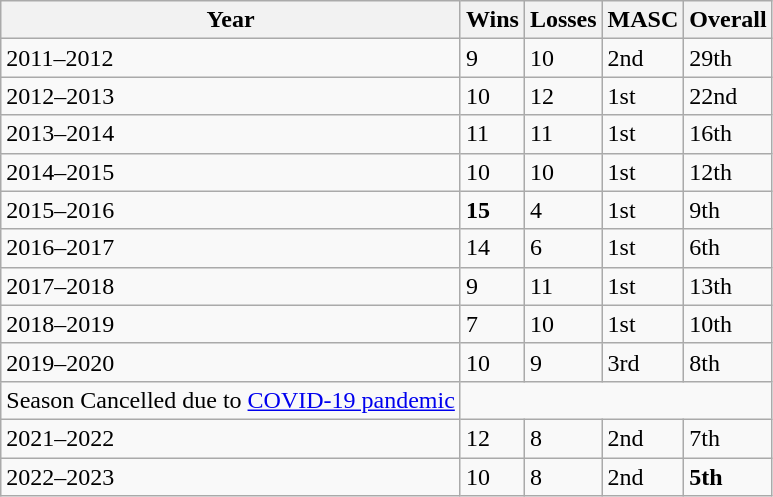<table class="wikitable">
<tr>
<th>Year</th>
<th>Wins</th>
<th>Losses</th>
<th>MASC</th>
<th>Overall</th>
</tr>
<tr>
<td>2011–2012</td>
<td>9</td>
<td>10</td>
<td>2nd</td>
<td>29th</td>
</tr>
<tr>
<td>2012–2013</td>
<td>10</td>
<td>12</td>
<td>1st</td>
<td>22nd</td>
</tr>
<tr>
<td>2013–2014</td>
<td>11</td>
<td>11</td>
<td>1st</td>
<td>16th</td>
</tr>
<tr>
<td>2014–2015</td>
<td>10</td>
<td>10</td>
<td>1st</td>
<td>12th</td>
</tr>
<tr>
<td>2015–2016</td>
<td><strong>15</strong></td>
<td>4</td>
<td>1st</td>
<td>9th</td>
</tr>
<tr>
<td>2016–2017</td>
<td>14</td>
<td>6</td>
<td>1st</td>
<td>6th</td>
</tr>
<tr>
<td>2017–2018</td>
<td>9</td>
<td>11</td>
<td>1st</td>
<td>13th</td>
</tr>
<tr>
<td>2018–2019</td>
<td>7</td>
<td>10</td>
<td>1st</td>
<td>10th</td>
</tr>
<tr>
<td>2019–2020</td>
<td>10</td>
<td>9</td>
<td>3rd</td>
<td>8th</td>
</tr>
<tr>
<td>Season Cancelled due to <a href='#'>COVID-19 pandemic</a></td>
</tr>
<tr>
<td>2021–2022</td>
<td>12</td>
<td>8</td>
<td>2nd</td>
<td>7th</td>
</tr>
<tr>
<td>2022–2023</td>
<td>10</td>
<td>8</td>
<td>2nd</td>
<td><strong>5th</strong></td>
</tr>
</table>
